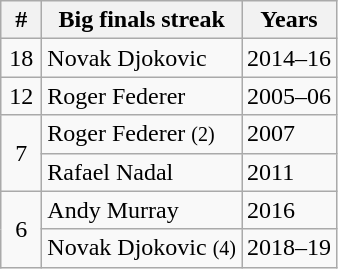<table class="wikitable" style="display: inline-table;">
<tr>
<th width=20>#</th>
<th>Big finals streak</th>
<th>Years</th>
</tr>
<tr>
<td align=center>18</td>
<td> Novak Djokovic</td>
<td>2014–16</td>
</tr>
<tr>
<td align=center>12</td>
<td> Roger Federer</td>
<td>2005–06</td>
</tr>
<tr>
<td rowspan="2" align=center>7</td>
<td> Roger Federer <small>(2)</small></td>
<td>2007</td>
</tr>
<tr>
<td> Rafael Nadal</td>
<td>2011</td>
</tr>
<tr>
<td rowspan="2" align=center>6</td>
<td> Andy Murray</td>
<td>2016</td>
</tr>
<tr>
<td> Novak Djokovic <small>(4)</small></td>
<td>2018–19</td>
</tr>
</table>
